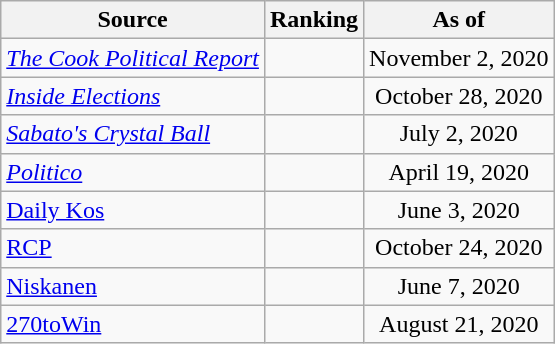<table class="wikitable" style="text-align:center">
<tr>
<th>Source</th>
<th>Ranking</th>
<th>As of</th>
</tr>
<tr>
<td align=left><em><a href='#'>The Cook Political Report</a></em></td>
<td></td>
<td>November 2, 2020</td>
</tr>
<tr>
<td align=left><em><a href='#'>Inside Elections</a></em></td>
<td></td>
<td>October 28, 2020</td>
</tr>
<tr>
<td align=left><em><a href='#'>Sabato's Crystal Ball</a></em></td>
<td></td>
<td>July 2, 2020</td>
</tr>
<tr>
<td align="left"><em><a href='#'>Politico</a></em></td>
<td></td>
<td>April 19, 2020</td>
</tr>
<tr>
<td align="left"><a href='#'>Daily Kos</a></td>
<td></td>
<td>June 3, 2020</td>
</tr>
<tr>
<td align="left"><a href='#'>RCP</a></td>
<td></td>
<td>October 24, 2020</td>
</tr>
<tr>
<td align="left"><a href='#'>Niskanen</a></td>
<td></td>
<td>June 7, 2020</td>
</tr>
<tr>
<td align="left"><a href='#'>270toWin</a></td>
<td></td>
<td>August 21, 2020</td>
</tr>
</table>
